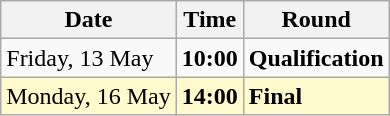<table class="wikitable">
<tr>
<th>Date</th>
<th>Time</th>
<th>Round</th>
</tr>
<tr>
<td>Friday, 13 May</td>
<td><strong>10:00</strong></td>
<td><strong>Qualification</strong></td>
</tr>
<tr>
<td style=background:lemonchiffon>Monday, 16 May</td>
<td style=background:lemonchiffon><strong>14:00</strong></td>
<td style=background:lemonchiffon><strong>Final</strong></td>
</tr>
</table>
